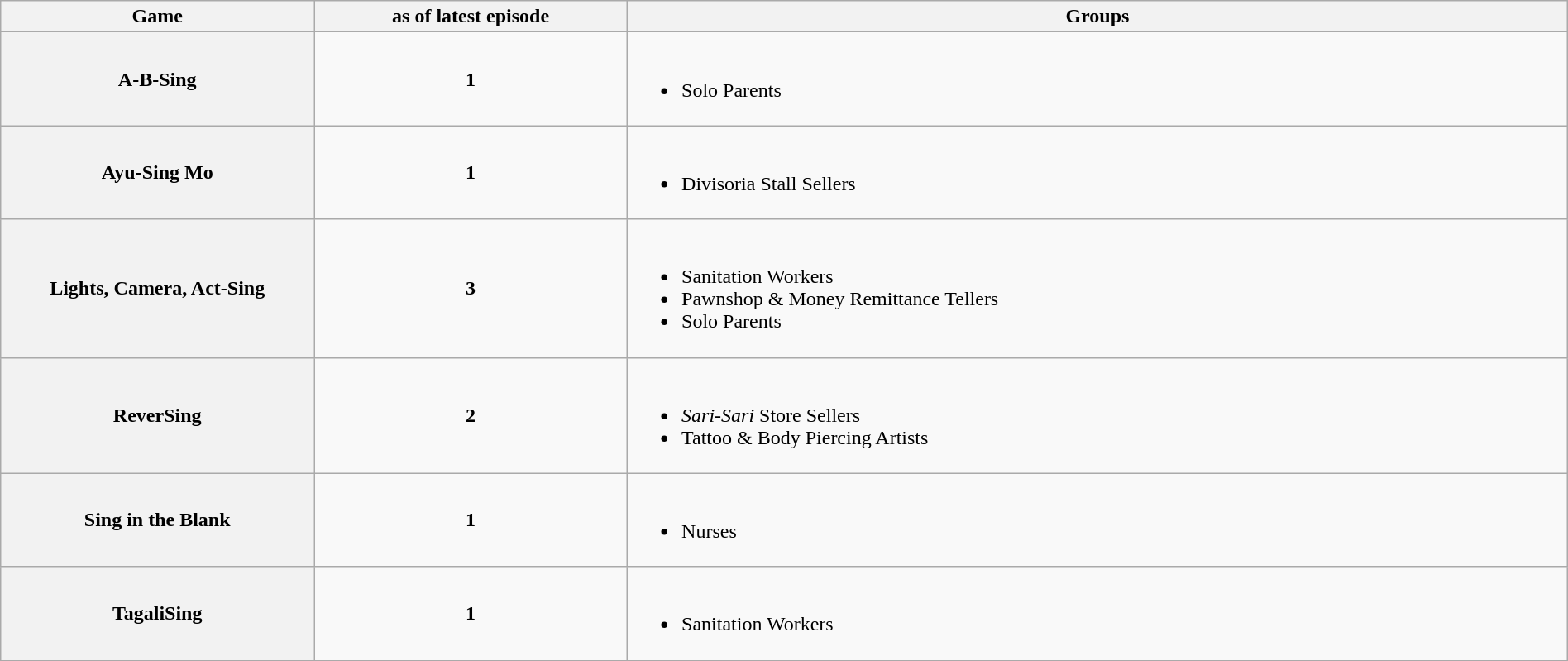<table class="wikitable sortable" style="text-align:center; font-size:100%; line-height:18px;" width="100%">
<tr>
<th width="20%">Game</th>
<th width="20%"> as of latest episode</th>
<th width="60%">Groups</th>
</tr>
<tr>
<th>A-B-Sing</th>
<td><strong>1</strong></td>
<td align="justify"><br><ul><li>Solo Parents</li></ul></td>
</tr>
<tr>
<th>Ayu-Sing Mo</th>
<td><strong>1</strong></td>
<td align="justify"><br><ul><li>Divisoria Stall Sellers</li></ul></td>
</tr>
<tr>
<th>Lights, Camera, Act-Sing</th>
<td><strong>3</strong></td>
<td align="justify"><br><ul><li>Sanitation Workers</li><li>Pawnshop & Money Remittance Tellers</li><li>Solo Parents</li></ul></td>
</tr>
<tr>
<th>ReverSing</th>
<td><strong>2</strong></td>
<td align="justify"><br><ul><li><em>Sari-Sari</em> Store Sellers</li><li>Tattoo & Body Piercing Artists</li></ul></td>
</tr>
<tr>
<th>Sing in the Blank</th>
<td><strong>1</strong></td>
<td align="justify"><br><ul><li>Nurses</li></ul></td>
</tr>
<tr>
<th>TagaliSing</th>
<td><strong>1</strong></td>
<td align="justify"><br><ul><li>Sanitation Workers</li></ul></td>
</tr>
</table>
